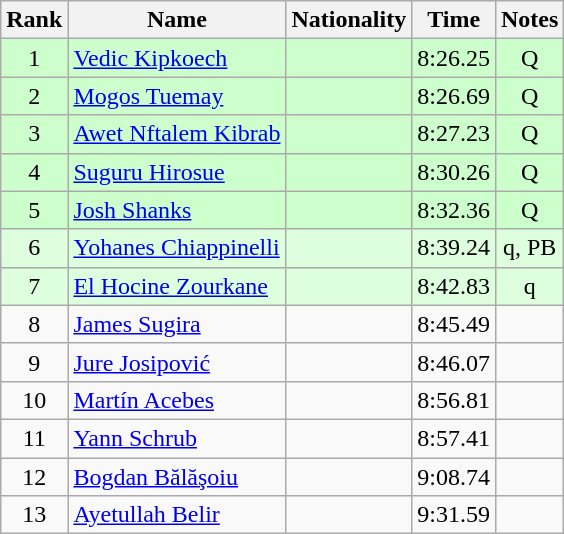<table class="wikitable sortable" style="text-align:center">
<tr>
<th>Rank</th>
<th>Name</th>
<th>Nationality</th>
<th>Time</th>
<th>Notes</th>
</tr>
<tr bgcolor=ccffcc>
<td>1</td>
<td align=left><a href='#'>Vedic Kipkoech</a></td>
<td align=left></td>
<td>8:26.25</td>
<td>Q</td>
</tr>
<tr bgcolor=ccffcc>
<td>2</td>
<td align=left><a href='#'>Mogos Tuemay</a></td>
<td align=left></td>
<td>8:26.69</td>
<td>Q</td>
</tr>
<tr bgcolor=ccffcc>
<td>3</td>
<td align=left><a href='#'>Awet Nftalem Kibrab</a></td>
<td align=left></td>
<td>8:27.23</td>
<td>Q</td>
</tr>
<tr bgcolor=ccffcc>
<td>4</td>
<td align=left><a href='#'>Suguru Hirosue</a></td>
<td align=left></td>
<td>8:30.26</td>
<td>Q</td>
</tr>
<tr bgcolor=ccffcc>
<td>5</td>
<td align=left><a href='#'>Josh Shanks</a></td>
<td align=left></td>
<td>8:32.36</td>
<td>Q</td>
</tr>
<tr bgcolor=ddffdd>
<td>6</td>
<td align=left><a href='#'>Yohanes Chiappinelli</a></td>
<td align=left></td>
<td>8:39.24</td>
<td>q, PB</td>
</tr>
<tr bgcolor=ddffdd>
<td>7</td>
<td align=left><a href='#'>El Hocine Zourkane</a></td>
<td align=left></td>
<td>8:42.83</td>
<td>q</td>
</tr>
<tr>
<td>8</td>
<td align=left><a href='#'>James Sugira</a></td>
<td align=left></td>
<td>8:45.49</td>
<td></td>
</tr>
<tr>
<td>9</td>
<td align=left><a href='#'>Jure Josipović</a></td>
<td align=left></td>
<td>8:46.07</td>
<td></td>
</tr>
<tr>
<td>10</td>
<td align=left><a href='#'>Martín Acebes</a></td>
<td align=left></td>
<td>8:56.81</td>
<td></td>
</tr>
<tr>
<td>11</td>
<td align=left><a href='#'>Yann Schrub</a></td>
<td align=left></td>
<td>8:57.41</td>
<td></td>
</tr>
<tr>
<td>12</td>
<td align=left><a href='#'>Bogdan Bălăşoiu</a></td>
<td align=left></td>
<td>9:08.74</td>
<td></td>
</tr>
<tr>
<td>13</td>
<td align=left><a href='#'>Ayetullah Belir</a></td>
<td align=left></td>
<td>9:31.59</td>
<td></td>
</tr>
</table>
